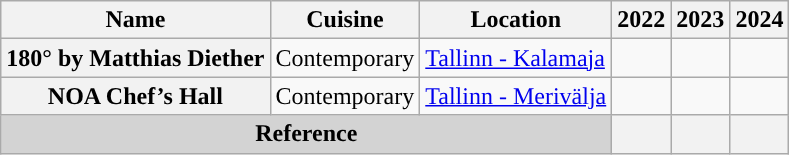<table class="wikitable sortable plainrowheaders" style="text-align:left;"">
<tr>
<th scope="col">Name</th>
<th scope="col">Cuisine</th>
<th scope="col">Location</th>
<th scope="col">2022</th>
<th scope="col">2023</th>
<th scope="col">2024</th>
</tr>
<tr>
<th scope="row">180° by Matthias Diether</th>
<td>Contemporary</td>
<td><a href='#'>Tallinn - Kalamaja</a></td>
<td></td>
<td></td>
<td></td>
</tr>
<tr>
<th scope="row">NOA Chef’s Hall</th>
<td>Contemporary</td>
<td><a href='#'>Tallinn - Merivälja</a></td>
<td></td>
<td></td>
<td></td>
</tr>
<tr>
<th colspan="3" style="text-align: center;background: lightgray;">Reference</th>
<th></th>
<th></th>
<th></th>
</tr>
</table>
